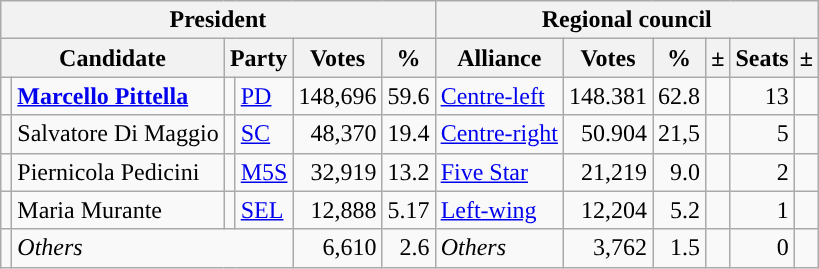<table class="wikitable" style="text-align:right">
<tr>
<th colspan="6">President</th>
<th colspan="6">Regional council</th>
</tr>
<tr>
<th colspan="2">Candidate</th>
<th colspan="2">Party</th>
<th>Votes</th>
<th>%</th>
<th>Alliance</th>
<th>Votes</th>
<th>%</th>
<th>±</th>
<th>Seats</th>
<th>±</th>
</tr>
<tr>
<td></td>
<td style="text-align:left"><strong><a href='#'>Marcello Pittella</a></strong></td>
<td></td>
<td style="text-align:left"><a href='#'>PD</a></td>
<td>148,696</td>
<td>59.6</td>
<td style="text-align:left"><a href='#'>Centre-left</a></td>
<td>148.381</td>
<td>62.8</td>
<td></td>
<td>13</td>
<td></td>
</tr>
<tr>
<td></td>
<td style="text-align:left">Salvatore Di Maggio</td>
<td></td>
<td style="text-align:left"><a href='#'>SC</a></td>
<td>48,370</td>
<td>19.4</td>
<td style="text-align:left"><a href='#'>Centre-right</a></td>
<td>50.904</td>
<td>21,5</td>
<td></td>
<td>5</td>
<td></td>
</tr>
<tr>
<td></td>
<td style="text-align:left">Piernicola Pedicini</td>
<td></td>
<td style="text-align:left"><a href='#'>M5S</a></td>
<td>32,919</td>
<td>13.2</td>
<td style="text-align:left"><a href='#'>Five Star</a></td>
<td>21,219</td>
<td>9.0</td>
<td></td>
<td>2</td>
<td></td>
</tr>
<tr>
<td></td>
<td style="text-align:left">Maria Murante</td>
<td></td>
<td style="text-align:left"><a href='#'>SEL</a></td>
<td>12,888</td>
<td>5.17</td>
<td style="text-align:left"><a href='#'>Left-wing</a></td>
<td>12,204</td>
<td>5.2</td>
<td></td>
<td>1</td>
<td></td>
</tr>
<tr>
<td></td>
<td colspan="3" style="text-align:left"><em>Others</em></td>
<td>6,610</td>
<td>2.6</td>
<td style="text-align:left"><em>Others</em></td>
<td>3,762</td>
<td>1.5</td>
<td></td>
<td>0</td>
<td></td>
</tr>
</table>
